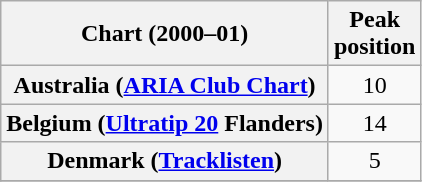<table class="wikitable sortable plainrowheaders" style="text-align:center;">
<tr>
<th>Chart (2000–01)</th>
<th>Peak<br>position</th>
</tr>
<tr>
<th scope="row">Australia (<a href='#'>ARIA Club Chart</a>)</th>
<td>10</td>
</tr>
<tr>
<th scope="row">Belgium (<a href='#'>Ultratip 20</a> Flanders)</th>
<td>14</td>
</tr>
<tr>
<th scope="row">Denmark (<a href='#'>Tracklisten</a>)</th>
<td>5</td>
</tr>
<tr>
</tr>
</table>
